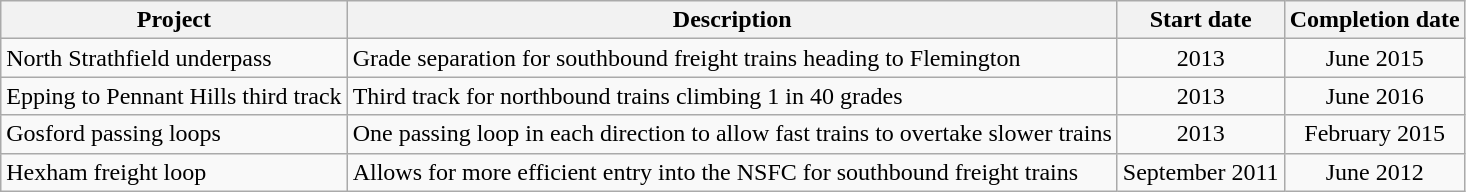<table class="wikitable">
<tr>
<th>Project</th>
<th>Description</th>
<th>Start date</th>
<th>Completion date</th>
</tr>
<tr>
<td>North Strathfield underpass</td>
<td>Grade separation for southbound freight trains heading to Flemington</td>
<td align=center>2013</td>
<td align=center>June 2015</td>
</tr>
<tr>
<td>Epping to Pennant Hills third track</td>
<td>Third track for northbound trains climbing 1 in 40 grades</td>
<td align=center>2013</td>
<td align=center>June 2016</td>
</tr>
<tr>
<td>Gosford passing loops</td>
<td>One passing loop in each direction to allow fast trains to overtake slower trains</td>
<td align=center>2013</td>
<td align=center>February 2015</td>
</tr>
<tr>
<td>Hexham freight loop</td>
<td>Allows for more efficient entry into the NSFC for southbound freight trains</td>
<td align=center>September 2011</td>
<td align=center>June 2012</td>
</tr>
</table>
